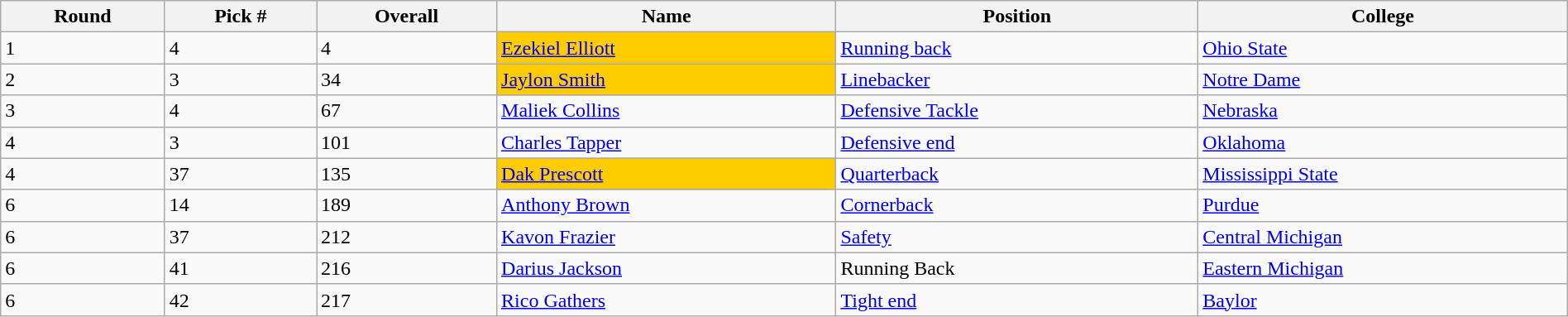<table class="wikitable sortable sortable" style="width: 100%">
<tr>
<th>Round</th>
<th>Pick #</th>
<th>Overall</th>
<th>Name</th>
<th>Position</th>
<th>College</th>
</tr>
<tr>
<td>1</td>
<td>4</td>
<td>4</td>
<td bgcolor=#FFCC00><a href='#'>Ezekiel Elliott</a></td>
<td><a href='#'>Running back</a></td>
<td><a href='#'>Ohio State</a></td>
</tr>
<tr>
<td>2</td>
<td>3</td>
<td>34</td>
<td bgcolor=#FFCC00><a href='#'>Jaylon Smith</a></td>
<td><a href='#'>Linebacker</a></td>
<td><a href='#'>Notre Dame</a></td>
</tr>
<tr>
<td>3</td>
<td>4</td>
<td>67</td>
<td><a href='#'>Maliek Collins</a></td>
<td><a href='#'>Defensive Tackle</a></td>
<td><a href='#'>Nebraska</a></td>
</tr>
<tr>
<td>4</td>
<td>3</td>
<td>101</td>
<td><a href='#'>Charles Tapper</a></td>
<td><a href='#'>Defensive end</a></td>
<td><a href='#'>Oklahoma</a></td>
</tr>
<tr>
<td>4</td>
<td>37</td>
<td>135</td>
<td bgcolor=#FFCC00><a href='#'>Dak Prescott</a></td>
<td><a href='#'>Quarterback</a></td>
<td><a href='#'>Mississippi State</a></td>
</tr>
<tr>
<td>6</td>
<td>14</td>
<td>189</td>
<td><a href='#'>Anthony Brown</a></td>
<td><a href='#'>Cornerback</a></td>
<td><a href='#'>Purdue</a></td>
</tr>
<tr>
<td>6</td>
<td>37</td>
<td>212</td>
<td><a href='#'>Kavon Frazier</a></td>
<td><a href='#'>Safety</a></td>
<td><a href='#'>Central Michigan</a></td>
</tr>
<tr>
<td>6</td>
<td>41</td>
<td>216</td>
<td><a href='#'>Darius Jackson</a></td>
<td>Running Back</td>
<td><a href='#'>Eastern Michigan</a></td>
</tr>
<tr>
<td>6</td>
<td>42</td>
<td>217</td>
<td><a href='#'>Rico Gathers</a></td>
<td><a href='#'>Tight end</a></td>
<td><a href='#'>Baylor</a></td>
</tr>
</table>
